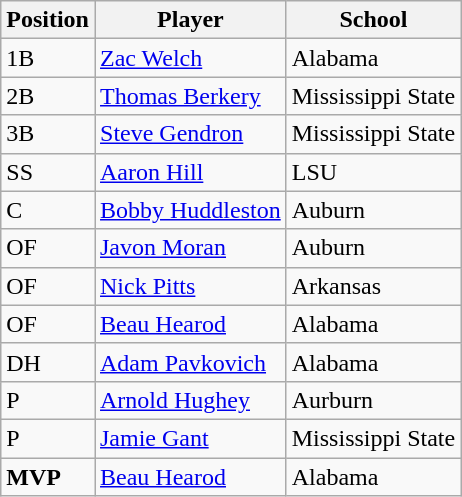<table class="wikitable">
<tr>
<th>Position</th>
<th>Player</th>
<th>School</th>
</tr>
<tr>
<td>1B</td>
<td><a href='#'>Zac Welch</a></td>
<td>Alabama</td>
</tr>
<tr>
<td>2B</td>
<td><a href='#'>Thomas Berkery</a></td>
<td>Mississippi State</td>
</tr>
<tr>
<td>3B</td>
<td><a href='#'>Steve Gendron</a></td>
<td>Mississippi State</td>
</tr>
<tr>
<td>SS</td>
<td><a href='#'>Aaron Hill</a></td>
<td>LSU</td>
</tr>
<tr>
<td>C</td>
<td><a href='#'>Bobby Huddleston</a></td>
<td>Auburn</td>
</tr>
<tr>
<td>OF</td>
<td><a href='#'>Javon Moran</a></td>
<td>Auburn</td>
</tr>
<tr>
<td>OF</td>
<td><a href='#'>Nick Pitts</a></td>
<td>Arkansas</td>
</tr>
<tr>
<td>OF</td>
<td><a href='#'>Beau Hearod</a></td>
<td>Alabama</td>
</tr>
<tr>
<td>DH</td>
<td><a href='#'>Adam Pavkovich</a></td>
<td>Alabama</td>
</tr>
<tr>
<td>P</td>
<td><a href='#'>Arnold Hughey</a></td>
<td>Aurburn</td>
</tr>
<tr>
<td>P</td>
<td><a href='#'>Jamie Gant</a></td>
<td>Mississippi State</td>
</tr>
<tr>
<td><strong>MVP</strong></td>
<td><a href='#'>Beau Hearod</a></td>
<td>Alabama</td>
</tr>
</table>
